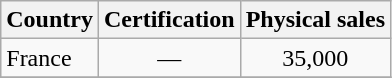<table class="wikitable">
<tr>
<th>Country</th>
<th>Certification</th>
<th>Physical sales</th>
</tr>
<tr>
<td>France</td>
<td align="center">—</td>
<td align="center">35,000</td>
</tr>
<tr>
</tr>
</table>
